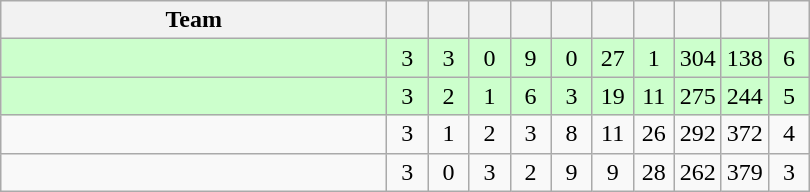<table class=wikitable style="text-align:center">
<tr>
<th width=250>Team</th>
<th width=20></th>
<th width=20></th>
<th width=20></th>
<th width=20></th>
<th width=20></th>
<th width=20></th>
<th width=20></th>
<th width=20></th>
<th width=20></th>
<th width=20></th>
</tr>
<tr style="background-color:#ccffcc;">
<td style="text-align:left;"></td>
<td>3</td>
<td>3</td>
<td>0</td>
<td>9</td>
<td>0</td>
<td>27</td>
<td>1</td>
<td>304</td>
<td>138</td>
<td>6</td>
</tr>
<tr style="background-color:#ccffcc;">
<td style="text-align:left;"></td>
<td>3</td>
<td>2</td>
<td>1</td>
<td>6</td>
<td>3</td>
<td>19</td>
<td>11</td>
<td>275</td>
<td>244</td>
<td>5</td>
</tr>
<tr>
<td style="text-align:left;"></td>
<td>3</td>
<td>1</td>
<td>2</td>
<td>3</td>
<td>8</td>
<td>11</td>
<td>26</td>
<td>292</td>
<td>372</td>
<td>4</td>
</tr>
<tr>
<td style="text-align:left;"></td>
<td>3</td>
<td>0</td>
<td>3</td>
<td>2</td>
<td>9</td>
<td>9</td>
<td>28</td>
<td>262</td>
<td>379</td>
<td>3</td>
</tr>
</table>
